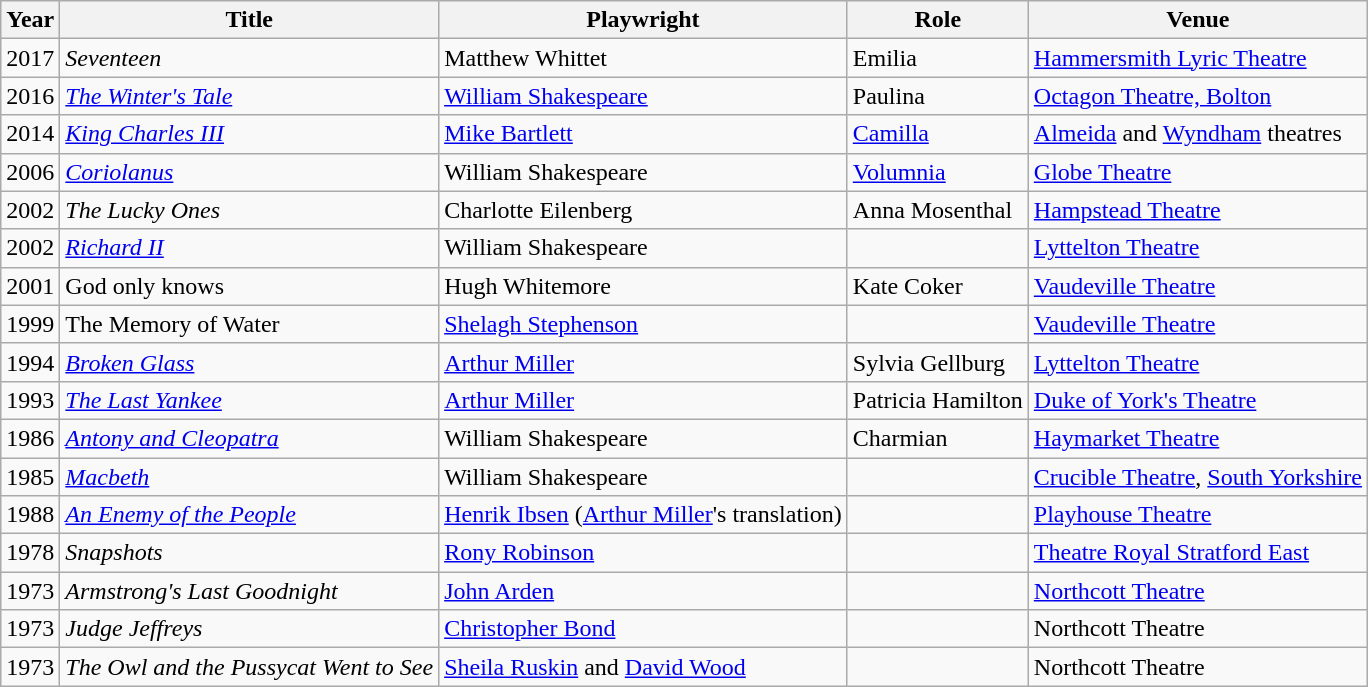<table class="wikitable sortable">
<tr>
<th>Year</th>
<th>Title</th>
<th>Playwright</th>
<th>Role</th>
<th>Venue</th>
</tr>
<tr>
<td>2017</td>
<td><em>Seventeen</em></td>
<td>Matthew Whittet</td>
<td>Emilia</td>
<td><a href='#'>Hammersmith Lyric Theatre</a></td>
</tr>
<tr>
<td>2016</td>
<td><em><a href='#'>The Winter's Tale</a></em></td>
<td><a href='#'>William Shakespeare</a></td>
<td>Paulina</td>
<td><a href='#'>Octagon Theatre, Bolton</a></td>
</tr>
<tr>
<td>2014</td>
<td><em><a href='#'>King Charles III</a></em></td>
<td><a href='#'>Mike Bartlett</a></td>
<td><a href='#'>Camilla</a></td>
<td><a href='#'>Almeida</a> and <a href='#'>Wyndham</a> theatres</td>
</tr>
<tr>
<td>2006</td>
<td><em><a href='#'>Coriolanus</a></em></td>
<td>William Shakespeare</td>
<td><a href='#'>Volumnia</a></td>
<td><a href='#'>Globe Theatre</a></td>
</tr>
<tr>
<td>2002</td>
<td><em>The Lucky Ones</em></td>
<td>Charlotte Eilenberg</td>
<td>Anna Mosenthal</td>
<td><a href='#'>Hampstead Theatre</a></td>
</tr>
<tr>
<td>2002</td>
<td><em><a href='#'>Richard II</a></em></td>
<td>William Shakespeare</td>
<td></td>
<td><a href='#'>Lyttelton Theatre</a></td>
</tr>
<tr>
<td>2001</td>
<td>God only knows</td>
<td>Hugh Whitemore</td>
<td>Kate Coker</td>
<td><a href='#'>Vaudeville Theatre</a></td>
</tr>
<tr>
<td>1999</td>
<td>The Memory of Water</td>
<td><a href='#'>Shelagh Stephenson</a></td>
<td></td>
<td><a href='#'>Vaudeville Theatre</a></td>
</tr>
<tr>
<td>1994</td>
<td><em><a href='#'>Broken Glass</a></em></td>
<td><a href='#'>Arthur Miller</a></td>
<td>Sylvia Gellburg</td>
<td><a href='#'>Lyttelton Theatre</a></td>
</tr>
<tr>
<td>1993</td>
<td><em><a href='#'>The Last Yankee</a></em></td>
<td><a href='#'>Arthur Miller</a></td>
<td>Patricia Hamilton</td>
<td><a href='#'>Duke of York's Theatre</a></td>
</tr>
<tr>
<td>1986</td>
<td><em><a href='#'>Antony and Cleopatra</a></em></td>
<td>William Shakespeare</td>
<td>Charmian</td>
<td><a href='#'>Haymarket Theatre</a></td>
</tr>
<tr>
<td>1985</td>
<td><em><a href='#'>Macbeth</a></em></td>
<td>William Shakespeare</td>
<td></td>
<td><a href='#'>Crucible Theatre</a>, <a href='#'>South Yorkshire</a></td>
</tr>
<tr>
<td>1988</td>
<td><em><a href='#'>An Enemy of the People</a></em></td>
<td><a href='#'>Henrik Ibsen</a> (<a href='#'>Arthur Miller</a>'s translation)</td>
<td></td>
<td><a href='#'>Playhouse Theatre</a></td>
</tr>
<tr>
<td>1978</td>
<td><em>Snapshots</em></td>
<td><a href='#'>Rony Robinson</a></td>
<td></td>
<td><a href='#'>Theatre Royal Stratford East</a></td>
</tr>
<tr>
<td>1973</td>
<td><em>Armstrong's Last Goodnight</em></td>
<td><a href='#'>John Arden</a></td>
<td></td>
<td><a href='#'>Northcott Theatre</a></td>
</tr>
<tr>
<td>1973</td>
<td><em>Judge Jeffreys</em></td>
<td><a href='#'>Christopher Bond</a></td>
<td></td>
<td>Northcott Theatre</td>
</tr>
<tr>
<td>1973</td>
<td><em>The Owl and the Pussycat Went to See</em></td>
<td><a href='#'>Sheila Ruskin</a> and <a href='#'>David Wood</a></td>
<td></td>
<td>Northcott Theatre</td>
</tr>
</table>
